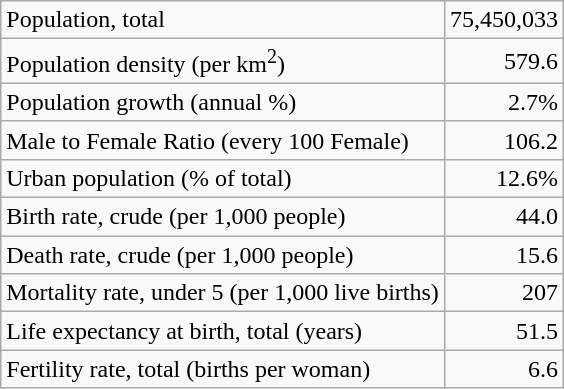<table class="wikitable">
<tr>
<td>Population, total</td>
<td style="text-align: right;">75,450,033</td>
</tr>
<tr>
<td>Population density (per km<sup>2</sup>)</td>
<td style="text-align: right;">579.6</td>
</tr>
<tr>
<td>Population growth (annual %)</td>
<td style="text-align: right;">2.7%</td>
</tr>
<tr>
<td>Male to Female Ratio (every 100 Female)</td>
<td style="text-align: right;">106.2</td>
</tr>
<tr>
<td>Urban population (% of total)</td>
<td style="text-align: right;">12.6%</td>
</tr>
<tr>
<td>Birth rate, crude (per 1,000 people)</td>
<td style="text-align: right;">44.0</td>
</tr>
<tr>
<td>Death rate, crude (per 1,000 people)</td>
<td style="text-align: right;">15.6</td>
</tr>
<tr>
<td>Mortality rate, under 5 (per 1,000 live births)</td>
<td style="text-align: right;">207</td>
</tr>
<tr>
<td>Life expectancy at birth, total (years)</td>
<td style="text-align: right;">51.5</td>
</tr>
<tr>
<td>Fertility rate, total (births per woman)</td>
<td style="text-align: right;">6.6</td>
</tr>
</table>
